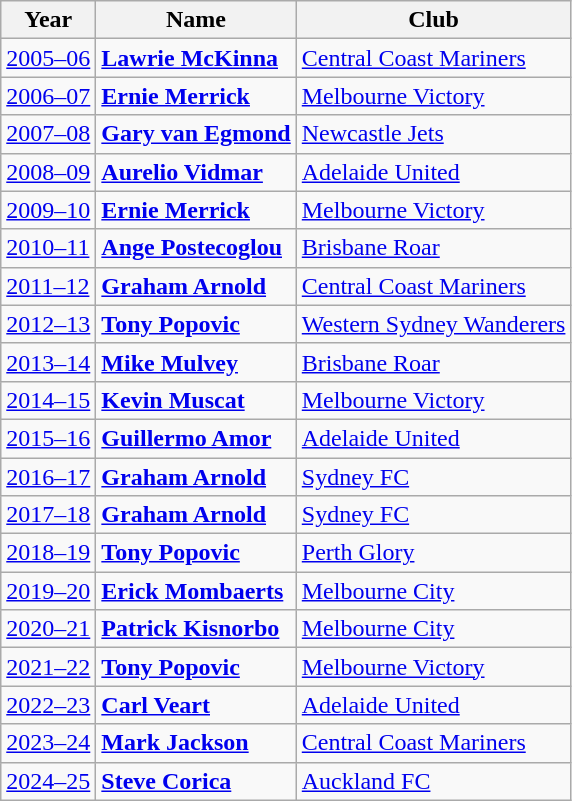<table class="wikitable">
<tr>
<th>Year</th>
<th>Name</th>
<th>Club</th>
</tr>
<tr>
<td><a href='#'>2005–06</a></td>
<td style="text-align:left;"> <strong><a href='#'>Lawrie McKinna</a></strong></td>
<td><a href='#'>Central Coast Mariners</a></td>
</tr>
<tr>
<td><a href='#'>2006–07</a></td>
<td style="text-align:left;"> <strong><a href='#'>Ernie Merrick</a></strong></td>
<td><a href='#'>Melbourne Victory</a></td>
</tr>
<tr>
<td><a href='#'>2007–08</a></td>
<td style="text-align:left;"> <strong><a href='#'>Gary van Egmond</a></strong></td>
<td><a href='#'>Newcastle Jets</a></td>
</tr>
<tr>
<td><a href='#'>2008–09</a></td>
<td style="text-align:left;"> <strong><a href='#'>Aurelio Vidmar</a></strong></td>
<td><a href='#'>Adelaide United</a></td>
</tr>
<tr>
<td><a href='#'>2009–10</a></td>
<td style="text-align:left;"> <strong><a href='#'>Ernie Merrick</a></strong></td>
<td><a href='#'>Melbourne Victory</a></td>
</tr>
<tr>
<td><a href='#'>2010–11</a></td>
<td style="text-align:left;"> <strong><a href='#'>Ange Postecoglou</a></strong></td>
<td><a href='#'>Brisbane Roar</a></td>
</tr>
<tr>
<td><a href='#'>2011–12</a></td>
<td style="text-align:left;"> <strong><a href='#'>Graham Arnold</a></strong></td>
<td><a href='#'>Central Coast Mariners</a></td>
</tr>
<tr>
<td><a href='#'>2012–13</a></td>
<td style="text-align:left;"> <strong><a href='#'>Tony Popovic</a></strong></td>
<td><a href='#'>Western Sydney Wanderers</a></td>
</tr>
<tr>
<td><a href='#'>2013–14</a></td>
<td style="text-align:left;"> <strong><a href='#'>Mike Mulvey</a></strong></td>
<td><a href='#'>Brisbane Roar</a></td>
</tr>
<tr>
<td><a href='#'>2014–15</a></td>
<td style="text-align:left;"> <strong><a href='#'>Kevin Muscat</a></strong></td>
<td><a href='#'>Melbourne Victory</a></td>
</tr>
<tr>
<td><a href='#'>2015–16</a></td>
<td style="text-align:left;"> <strong><a href='#'>Guillermo Amor</a></strong></td>
<td><a href='#'>Adelaide United</a></td>
</tr>
<tr>
<td><a href='#'>2016–17</a></td>
<td style="text-align:left;"> <strong><a href='#'>Graham Arnold</a></strong></td>
<td><a href='#'>Sydney FC</a></td>
</tr>
<tr>
<td><a href='#'>2017–18</a></td>
<td style="text-align:left;"> <strong><a href='#'>Graham Arnold</a></strong></td>
<td><a href='#'>Sydney FC</a></td>
</tr>
<tr>
<td><a href='#'>2018–19</a></td>
<td style="text-align:left;"> <strong><a href='#'>Tony Popovic</a></strong></td>
<td><a href='#'>Perth Glory</a></td>
</tr>
<tr>
<td><a href='#'>2019–20</a></td>
<td style="text-align:left;"> <strong><a href='#'>Erick Mombaerts</a></strong></td>
<td><a href='#'>Melbourne City</a></td>
</tr>
<tr>
<td><a href='#'>2020–21</a></td>
<td style="text-align:left;"> <strong><a href='#'>Patrick Kisnorbo</a></strong></td>
<td><a href='#'>Melbourne City</a></td>
</tr>
<tr>
<td><a href='#'>2021–22</a></td>
<td style="text-align:left;"> <strong><a href='#'>Tony Popovic</a></strong></td>
<td><a href='#'>Melbourne Victory</a></td>
</tr>
<tr>
<td><a href='#'>2022–23</a></td>
<td style="text-align:left;"> <strong><a href='#'>Carl Veart</a></strong></td>
<td><a href='#'>Adelaide United</a></td>
</tr>
<tr>
<td><a href='#'>2023–24</a></td>
<td style="text-align:left;"> <strong><a href='#'>Mark Jackson</a></strong></td>
<td><a href='#'>Central Coast Mariners</a></td>
</tr>
<tr>
<td><a href='#'>2024–25</a></td>
<td style="text-align:left;"> <strong><a href='#'>Steve Corica</a></strong></td>
<td><a href='#'>Auckland FC</a></td>
</tr>
</table>
